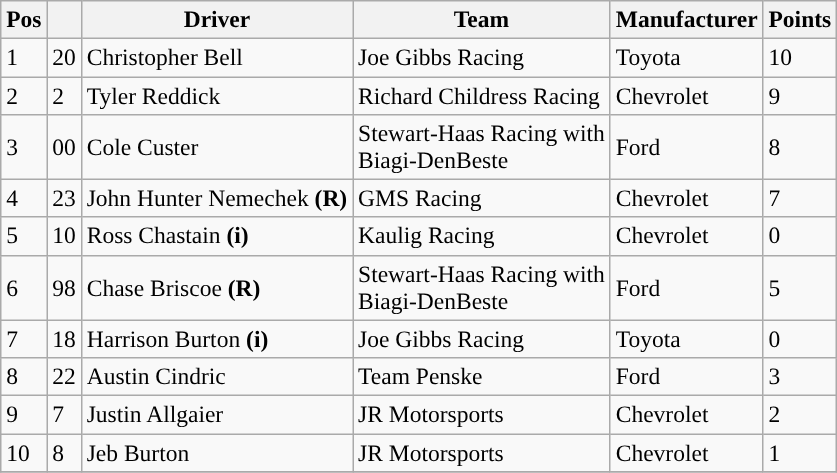<table class="wikitable" style="font-size:98%">
<tr>
<th>Pos</th>
<th></th>
<th>Driver</th>
<th>Team</th>
<th>Manufacturer</th>
<th>Points</th>
</tr>
<tr>
<td>1</td>
<td>20</td>
<td>Christopher Bell</td>
<td>Joe Gibbs Racing</td>
<td>Toyota</td>
<td>10</td>
</tr>
<tr>
<td>2</td>
<td>2</td>
<td>Tyler Reddick</td>
<td>Richard Childress Racing</td>
<td>Chevrolet</td>
<td>9</td>
</tr>
<tr>
<td>3</td>
<td>00</td>
<td>Cole Custer</td>
<td>Stewart-Haas Racing with<br>Biagi-DenBeste</td>
<td>Ford</td>
<td>8</td>
</tr>
<tr>
<td>4</td>
<td>23</td>
<td>John Hunter Nemechek <strong>(R)</strong></td>
<td>GMS Racing</td>
<td>Chevrolet</td>
<td>7</td>
</tr>
<tr>
<td>5</td>
<td>10</td>
<td>Ross Chastain <strong>(i)</strong></td>
<td>Kaulig Racing</td>
<td>Chevrolet</td>
<td>0</td>
</tr>
<tr>
<td>6</td>
<td>98</td>
<td>Chase Briscoe <strong>(R)</strong></td>
<td>Stewart-Haas Racing with<br>Biagi-DenBeste</td>
<td>Ford</td>
<td>5</td>
</tr>
<tr>
<td>7</td>
<td>18</td>
<td>Harrison Burton <strong>(i)</strong></td>
<td>Joe Gibbs Racing</td>
<td>Toyota</td>
<td>0</td>
</tr>
<tr>
<td>8</td>
<td>22</td>
<td>Austin Cindric</td>
<td>Team Penske</td>
<td>Ford</td>
<td>3</td>
</tr>
<tr>
<td>9</td>
<td>7</td>
<td>Justin Allgaier</td>
<td>JR Motorsports</td>
<td>Chevrolet</td>
<td>2</td>
</tr>
<tr>
<td>10</td>
<td>8</td>
<td>Jeb Burton</td>
<td>JR Motorsports</td>
<td>Chevrolet</td>
<td>1</td>
</tr>
<tr>
</tr>
</table>
